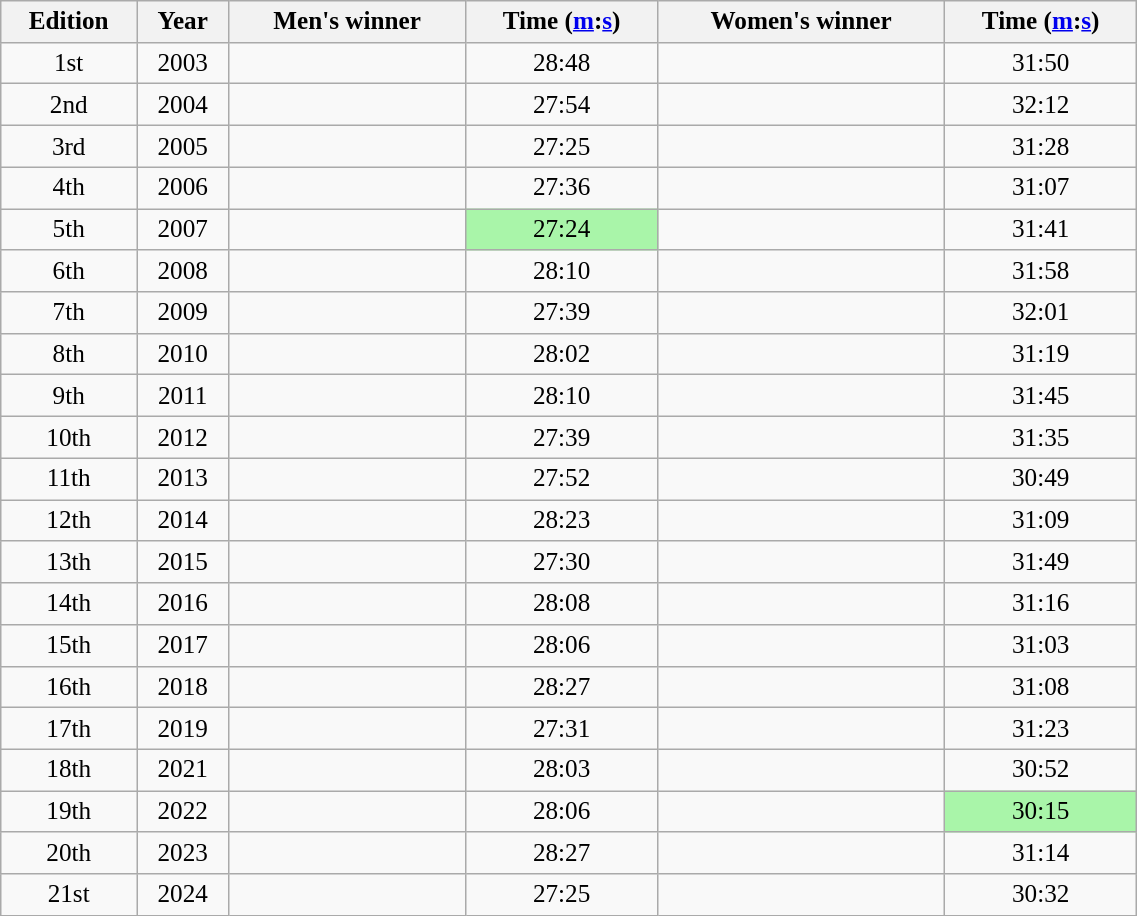<table class="wikitable" style=" text-align:center; font-size:105%;" width="60%">
<tr>
<th>Edition</th>
<th>Year</th>
<th>Men's winner</th>
<th>Time (<a href='#'>m</a>:<a href='#'>s</a>)</th>
<th>Women's winner</th>
<th>Time (<a href='#'>m</a>:<a href='#'>s</a>)</th>
</tr>
<tr>
<td>1st</td>
<td>2003</td>
<td align=left></td>
<td>28:48</td>
<td align=left></td>
<td>31:50</td>
</tr>
<tr>
<td>2nd</td>
<td>2004</td>
<td align=left></td>
<td>27:54</td>
<td align=left></td>
<td>32:12</td>
</tr>
<tr>
<td>3rd</td>
<td>2005</td>
<td align=left></td>
<td>27:25</td>
<td align=left></td>
<td>31:28</td>
</tr>
<tr>
<td>4th</td>
<td>2006</td>
<td align=left></td>
<td>27:36</td>
<td align=left></td>
<td>31:07</td>
</tr>
<tr>
<td>5th</td>
<td>2007</td>
<td align=left></td>
<td bgcolor=#A9F5A9>27:24</td>
<td align=left></td>
<td>31:41</td>
</tr>
<tr>
<td>6th</td>
<td>2008</td>
<td align=left></td>
<td>28:10</td>
<td align=left></td>
<td>31:58</td>
</tr>
<tr>
<td>7th</td>
<td>2009</td>
<td align=left></td>
<td>27:39</td>
<td align=left></td>
<td>32:01</td>
</tr>
<tr>
<td>8th</td>
<td>2010</td>
<td align=left></td>
<td>28:02</td>
<td align=left></td>
<td>31:19</td>
</tr>
<tr>
<td>9th</td>
<td>2011</td>
<td align=left></td>
<td>28:10</td>
<td align=left></td>
<td>31:45</td>
</tr>
<tr>
<td>10th</td>
<td>2012</td>
<td align=left></td>
<td>27:39</td>
<td align=left></td>
<td>31:35</td>
</tr>
<tr>
<td>11th</td>
<td>2013</td>
<td align=left></td>
<td>27:52</td>
<td align=left></td>
<td>30:49</td>
</tr>
<tr>
<td>12th</td>
<td>2014</td>
<td align=left></td>
<td>28:23</td>
<td align=left></td>
<td>31:09</td>
</tr>
<tr>
<td>13th</td>
<td>2015</td>
<td align=left></td>
<td>27:30</td>
<td align=left></td>
<td>31:49</td>
</tr>
<tr>
<td>14th</td>
<td>2016</td>
<td align=left></td>
<td>28:08</td>
<td align=left></td>
<td>31:16</td>
</tr>
<tr>
<td>15th</td>
<td>2017</td>
<td align=left></td>
<td>28:06</td>
<td align=left></td>
<td>31:03</td>
</tr>
<tr>
<td>16th</td>
<td>2018</td>
<td align=left></td>
<td>28:27</td>
<td align=left></td>
<td>31:08</td>
</tr>
<tr>
<td>17th</td>
<td>2019</td>
<td align=left></td>
<td>27:31</td>
<td align=left></td>
<td>31:23</td>
</tr>
<tr>
<td>18th</td>
<td>2021</td>
<td align=left></td>
<td>28:03</td>
<td align=left></td>
<td>30:52</td>
</tr>
<tr>
<td>19th</td>
<td>2022</td>
<td align=left></td>
<td>28:06</td>
<td align=left></td>
<td bgcolor=#A9F5A9>30:15</td>
</tr>
<tr>
<td>20th</td>
<td>2023</td>
<td align=left></td>
<td>28:27</td>
<td align=left></td>
<td>31:14</td>
</tr>
<tr>
<td>21st</td>
<td>2024</td>
<td align=left></td>
<td>27:25</td>
<td align=left></td>
<td>30:32</td>
</tr>
</table>
